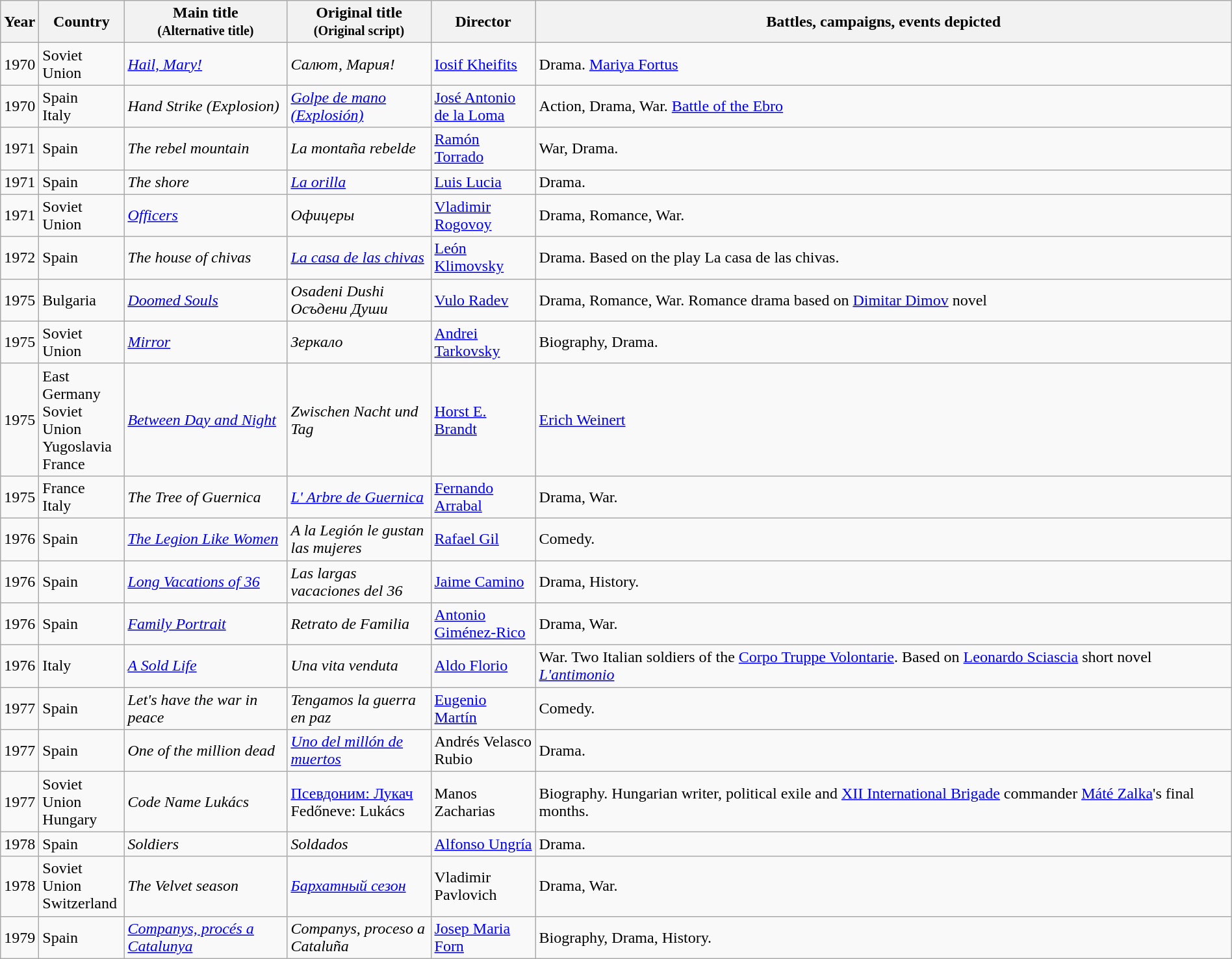<table class="wikitable sortable" style="width:100%;">
<tr>
<th class="unsortable">Year</th>
<th width= 80>Country</th>
<th width=160>Main title<br><small>(Alternative title)</small></th>
<th width=140>Original title<br><small>(Original script)</small></th>
<th width=100>Director</th>
<th class="unsortable">Battles, campaigns, events depicted</th>
</tr>
<tr>
<td>1970</td>
<td>Soviet Union</td>
<td><em><a href='#'>Hail, Mary!</a></em></td>
<td><em>Салют, Мария!</em></td>
<td><a href='#'>Iosif Kheifits</a></td>
<td>Drama. <a href='#'>Mariya Fortus</a></td>
</tr>
<tr>
<td>1970</td>
<td>Spain<br>Italy</td>
<td><em>Hand Strike (Explosion)</em></td>
<td><em><a href='#'>Golpe de mano (Explosión)</a></em></td>
<td><a href='#'>José Antonio de la Loma</a></td>
<td>Action, Drama, War. <a href='#'>Battle of the Ebro</a></td>
</tr>
<tr>
<td>1971</td>
<td>Spain</td>
<td><em>The rebel mountain</em></td>
<td><em>La montaña rebelde</em></td>
<td><a href='#'>Ramón Torrado</a></td>
<td>War, Drama.</td>
</tr>
<tr>
<td>1971</td>
<td>Spain</td>
<td><em>The shore</em></td>
<td><em><a href='#'>La orilla</a></em></td>
<td><a href='#'>Luis Lucia</a></td>
<td>Drama.</td>
</tr>
<tr>
<td>1971</td>
<td>Soviet Union</td>
<td><em><a href='#'>Officers</a></em></td>
<td><em>Офицеры</em></td>
<td><a href='#'>Vladimir Rogovoy</a></td>
<td>Drama, Romance, War.</td>
</tr>
<tr>
<td>1972</td>
<td>Spain</td>
<td><em>The house of chivas</em></td>
<td><em><a href='#'>La casa de las chivas</a></em></td>
<td><a href='#'>León Klimovsky</a></td>
<td>Drama. Based on the play La casa de las chivas.</td>
</tr>
<tr>
<td>1975</td>
<td>Bulgaria</td>
<td><em><a href='#'>Doomed Souls</a></em></td>
<td><em>Osadeni Dushi</em><br><em>Осъдени Души</em></td>
<td><a href='#'>Vulo Radev</a></td>
<td>Drama, Romance, War. Romance drama based on <a href='#'>Dimitar Dimov</a> novel</td>
</tr>
<tr>
<td>1975</td>
<td>Soviet Union</td>
<td><em><a href='#'>Mirror</a></em></td>
<td><em>Зеркало</em></td>
<td><a href='#'>Andrei Tarkovsky</a></td>
<td>Biography, Drama.</td>
</tr>
<tr>
<td>1975</td>
<td>East Germany<br>Soviet Union<br>Yugoslavia<br>France</td>
<td><em><a href='#'>Between Day and Night</a></em></td>
<td><em>Zwischen Nacht und Tag</em></td>
<td><a href='#'>Horst E. Brandt</a></td>
<td><a href='#'>Erich Weinert</a></td>
</tr>
<tr>
<td>1975</td>
<td>France<br>Italy</td>
<td><em>The Tree of Guernica</em></td>
<td><em><a href='#'>L' Arbre de Guernica</a></em></td>
<td><a href='#'>Fernando Arrabal</a></td>
<td>Drama, War.</td>
</tr>
<tr>
<td>1976</td>
<td>Spain</td>
<td><em><a href='#'>The Legion Like Women</a></em></td>
<td><em>A la Legión le gustan las mujeres</em></td>
<td><a href='#'>Rafael Gil</a></td>
<td>Comedy.</td>
</tr>
<tr>
<td>1976</td>
<td>Spain</td>
<td><em><a href='#'>Long Vacations of 36</a></em></td>
<td><em>Las largas vacaciones del 36</em></td>
<td><a href='#'>Jaime Camino</a></td>
<td>Drama, History.</td>
</tr>
<tr>
<td>1976</td>
<td>Spain</td>
<td><em><a href='#'>Family Portrait</a></em></td>
<td><em>Retrato de Familia</em></td>
<td><a href='#'>Antonio Giménez-Rico</a></td>
<td>Drama, War.</td>
</tr>
<tr>
<td>1976</td>
<td>Italy</td>
<td><em><a href='#'>A Sold Life</a></em></td>
<td><em>Una vita venduta</em></td>
<td><a href='#'>Aldo Florio</a></td>
<td>War. Two Italian soldiers of the <a href='#'>Corpo Truppe Volontarie</a>. Based on <a href='#'>Leonardo Sciascia</a> short novel <em><a href='#'>L'antimonio</a></em></td>
</tr>
<tr>
<td>1977</td>
<td>Spain</td>
<td><em>Let's have the war in peace</em></td>
<td><em>Tengamos la guerra en paz</em></td>
<td><a href='#'>Eugenio Martín</a></td>
<td>Comedy.</td>
</tr>
<tr>
<td>1977</td>
<td>Spain</td>
<td><em>One of the million dead</em></td>
<td><em><a href='#'>Uno del millón de muertos</a></em></td>
<td>Andrés Velasco Rubio</td>
<td>Drama.</td>
</tr>
<tr>
<td>1977</td>
<td>Soviet Union<br>Hungary</td>
<td><em>Code Name Lukács</em></td>
<td><a href='#'>Псевдоним: Лукач</a><br>Fedőneve: Lukács</td>
<td>Manos Zacharias</td>
<td>Biography. Hungarian writer, political exile and <a href='#'>XII International Brigade</a> commander <a href='#'>Máté Zalka</a>'s final months.</td>
</tr>
<tr>
<td>1978</td>
<td>Spain</td>
<td><em>Soldiers</em></td>
<td><em>Soldados</em></td>
<td><a href='#'>Alfonso Ungría</a></td>
<td>Drama.</td>
</tr>
<tr>
<td>1978</td>
<td>Soviet Union<br>Switzerland</td>
<td><em>The Velvet season</em></td>
<td><em><a href='#'>Бархатный сезон</a></em></td>
<td>Vladimir Pavlovich</td>
<td>Drama, War.</td>
</tr>
<tr>
<td>1979</td>
<td>Spain</td>
<td><em><a href='#'>Companys, procés a Catalunya</a></em></td>
<td><em>Companys, proceso a Cataluña</em></td>
<td><a href='#'>Josep Maria Forn</a></td>
<td>Biography, Drama, History.</td>
</tr>
</table>
